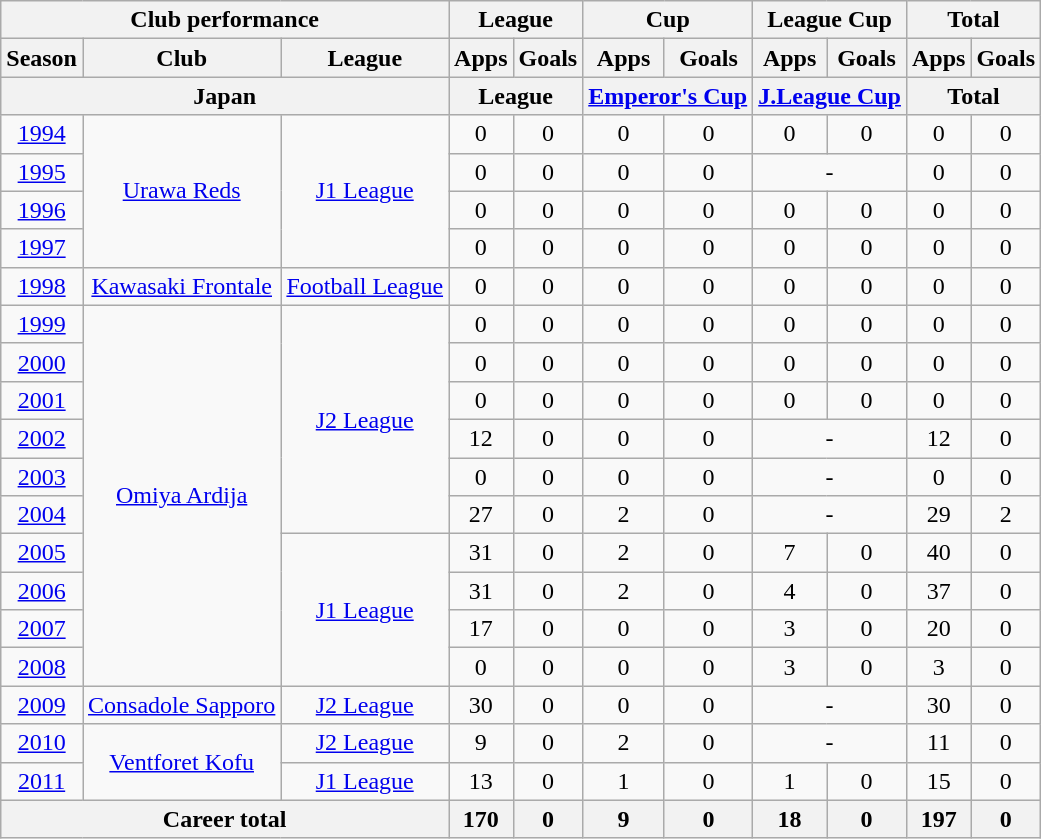<table class="wikitable" style="text-align:center">
<tr>
<th colspan=3>Club performance</th>
<th colspan=2>League</th>
<th colspan=2>Cup</th>
<th colspan=2>League Cup</th>
<th colspan=2>Total</th>
</tr>
<tr>
<th>Season</th>
<th>Club</th>
<th>League</th>
<th>Apps</th>
<th>Goals</th>
<th>Apps</th>
<th>Goals</th>
<th>Apps</th>
<th>Goals</th>
<th>Apps</th>
<th>Goals</th>
</tr>
<tr>
<th colspan=3>Japan</th>
<th colspan=2>League</th>
<th colspan=2><a href='#'>Emperor's Cup</a></th>
<th colspan=2><a href='#'>J.League Cup</a></th>
<th colspan=2>Total</th>
</tr>
<tr>
<td><a href='#'>1994</a></td>
<td rowspan="4"><a href='#'>Urawa Reds</a></td>
<td rowspan="4"><a href='#'>J1 League</a></td>
<td>0</td>
<td>0</td>
<td>0</td>
<td>0</td>
<td>0</td>
<td>0</td>
<td>0</td>
<td>0</td>
</tr>
<tr>
<td><a href='#'>1995</a></td>
<td>0</td>
<td>0</td>
<td>0</td>
<td>0</td>
<td colspan="2">-</td>
<td>0</td>
<td>0</td>
</tr>
<tr>
<td><a href='#'>1996</a></td>
<td>0</td>
<td>0</td>
<td>0</td>
<td>0</td>
<td>0</td>
<td>0</td>
<td>0</td>
<td>0</td>
</tr>
<tr>
<td><a href='#'>1997</a></td>
<td>0</td>
<td>0</td>
<td>0</td>
<td>0</td>
<td>0</td>
<td>0</td>
<td>0</td>
<td>0</td>
</tr>
<tr>
<td><a href='#'>1998</a></td>
<td><a href='#'>Kawasaki Frontale</a></td>
<td><a href='#'>Football League</a></td>
<td>0</td>
<td>0</td>
<td>0</td>
<td>0</td>
<td>0</td>
<td>0</td>
<td>0</td>
<td>0</td>
</tr>
<tr>
<td><a href='#'>1999</a></td>
<td rowspan="10"><a href='#'>Omiya Ardija</a></td>
<td rowspan="6"><a href='#'>J2 League</a></td>
<td>0</td>
<td>0</td>
<td>0</td>
<td>0</td>
<td>0</td>
<td>0</td>
<td>0</td>
<td>0</td>
</tr>
<tr>
<td><a href='#'>2000</a></td>
<td>0</td>
<td>0</td>
<td>0</td>
<td>0</td>
<td>0</td>
<td>0</td>
<td>0</td>
<td>0</td>
</tr>
<tr>
<td><a href='#'>2001</a></td>
<td>0</td>
<td>0</td>
<td>0</td>
<td>0</td>
<td>0</td>
<td>0</td>
<td>0</td>
<td>0</td>
</tr>
<tr>
<td><a href='#'>2002</a></td>
<td>12</td>
<td>0</td>
<td>0</td>
<td>0</td>
<td colspan="2">-</td>
<td>12</td>
<td>0</td>
</tr>
<tr>
<td><a href='#'>2003</a></td>
<td>0</td>
<td>0</td>
<td>0</td>
<td>0</td>
<td colspan="2">-</td>
<td>0</td>
<td>0</td>
</tr>
<tr>
<td><a href='#'>2004</a></td>
<td>27</td>
<td>0</td>
<td>2</td>
<td>0</td>
<td colspan="2">-</td>
<td>29</td>
<td>2</td>
</tr>
<tr>
<td><a href='#'>2005</a></td>
<td rowspan="4"><a href='#'>J1 League</a></td>
<td>31</td>
<td>0</td>
<td>2</td>
<td>0</td>
<td>7</td>
<td>0</td>
<td>40</td>
<td>0</td>
</tr>
<tr>
<td><a href='#'>2006</a></td>
<td>31</td>
<td>0</td>
<td>2</td>
<td>0</td>
<td>4</td>
<td>0</td>
<td>37</td>
<td>0</td>
</tr>
<tr>
<td><a href='#'>2007</a></td>
<td>17</td>
<td>0</td>
<td>0</td>
<td>0</td>
<td>3</td>
<td>0</td>
<td>20</td>
<td>0</td>
</tr>
<tr>
<td><a href='#'>2008</a></td>
<td>0</td>
<td>0</td>
<td>0</td>
<td>0</td>
<td>3</td>
<td>0</td>
<td>3</td>
<td>0</td>
</tr>
<tr>
<td><a href='#'>2009</a></td>
<td><a href='#'>Consadole Sapporo</a></td>
<td><a href='#'>J2 League</a></td>
<td>30</td>
<td>0</td>
<td>0</td>
<td>0</td>
<td colspan="2">-</td>
<td>30</td>
<td>0</td>
</tr>
<tr>
<td><a href='#'>2010</a></td>
<td rowspan="2"><a href='#'>Ventforet Kofu</a></td>
<td><a href='#'>J2 League</a></td>
<td>9</td>
<td>0</td>
<td>2</td>
<td>0</td>
<td colspan="2">-</td>
<td>11</td>
<td>0</td>
</tr>
<tr>
<td><a href='#'>2011</a></td>
<td><a href='#'>J1 League</a></td>
<td>13</td>
<td>0</td>
<td>1</td>
<td>0</td>
<td>1</td>
<td>0</td>
<td>15</td>
<td>0</td>
</tr>
<tr>
<th colspan=3>Career total</th>
<th>170</th>
<th>0</th>
<th>9</th>
<th>0</th>
<th>18</th>
<th>0</th>
<th>197</th>
<th>0</th>
</tr>
</table>
